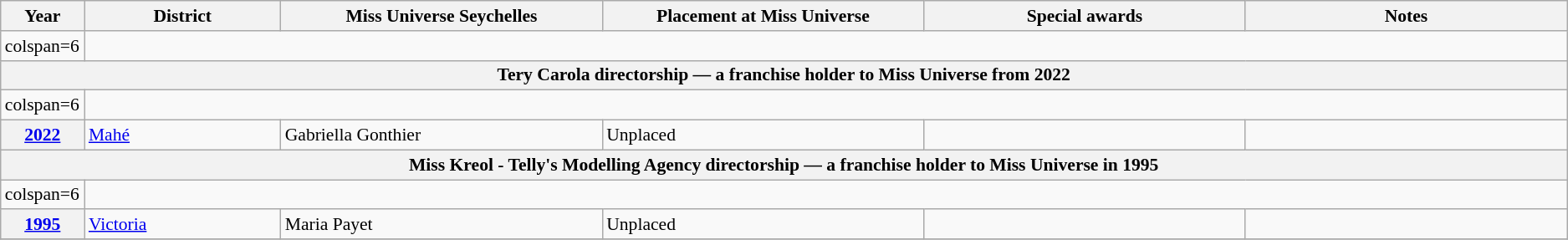<table class="wikitable " style="font-size: 90%;">
<tr>
<th width="60">Year</th>
<th width="150">District</th>
<th width="250">Miss Universe Seychelles</th>
<th width="250">Placement at Miss Universe</th>
<th width="250">Special awards</th>
<th width="250">Notes</th>
</tr>
<tr>
<td>colspan=6 </td>
</tr>
<tr>
<th colspan="6">Tery Carola directorship — a franchise holder to Miss Universe from 2022</th>
</tr>
<tr>
<td>colspan=6 </td>
</tr>
<tr>
<th><a href='#'>2022</a></th>
<td><a href='#'>Mahé</a></td>
<td>Gabriella Gonthier</td>
<td>Unplaced</td>
<td></td>
<td></td>
</tr>
<tr>
<th colspan="6">Miss Kreol - Telly's Modelling Agency directorship — a franchise holder to Miss Universe in 1995</th>
</tr>
<tr>
<td>colspan=6 </td>
</tr>
<tr>
<th><a href='#'>1995</a></th>
<td><a href='#'>Victoria</a></td>
<td>Maria Payet</td>
<td>Unplaced</td>
<td></td>
<td></td>
</tr>
<tr>
</tr>
</table>
